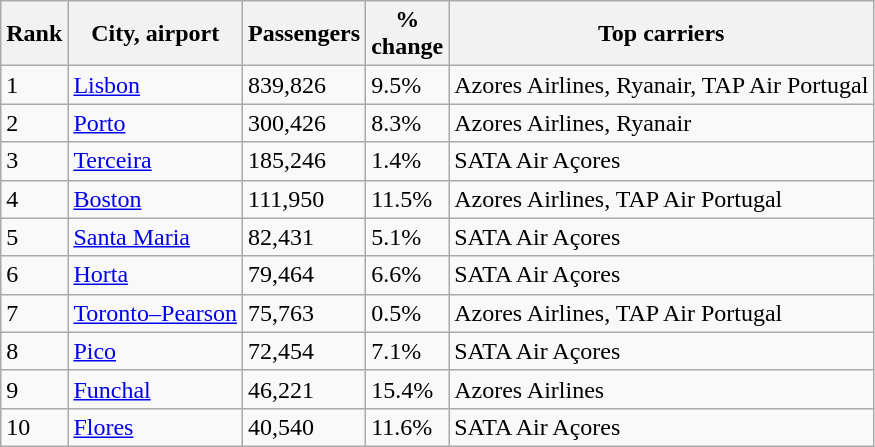<table class="wikitable" width=align=>
<tr>
<th>Rank</th>
<th>City, airport</th>
<th>Passengers</th>
<th>%<br>change<br></th>
<th>Top carriers</th>
</tr>
<tr>
<td>1</td>
<td><a href='#'>Lisbon</a></td>
<td>839,826</td>
<td> 9.5%</td>
<td>Azores Airlines, Ryanair, TAP Air Portugal</td>
</tr>
<tr>
<td>2</td>
<td><a href='#'>Porto</a></td>
<td>300,426</td>
<td> 8.3%</td>
<td>Azores Airlines, Ryanair</td>
</tr>
<tr>
<td>3</td>
<td><a href='#'>Terceira</a></td>
<td>185,246</td>
<td> 1.4%</td>
<td>SATA Air Açores</td>
</tr>
<tr>
<td>4</td>
<td><a href='#'>Boston</a></td>
<td>111,950</td>
<td> 11.5%</td>
<td>Azores Airlines, TAP Air Portugal</td>
</tr>
<tr>
<td>5</td>
<td><a href='#'>Santa Maria</a></td>
<td>82,431</td>
<td> 5.1%</td>
<td>SATA Air Açores</td>
</tr>
<tr>
<td>6</td>
<td><a href='#'>Horta</a></td>
<td>79,464</td>
<td> 6.6%</td>
<td>SATA Air Açores</td>
</tr>
<tr>
<td>7</td>
<td><a href='#'>Toronto–Pearson</a></td>
<td>75,763</td>
<td> 0.5%</td>
<td>Azores Airlines, TAP Air Portugal</td>
</tr>
<tr>
<td>8</td>
<td><a href='#'>Pico</a></td>
<td>72,454</td>
<td> 7.1%</td>
<td>SATA Air Açores</td>
</tr>
<tr>
<td>9</td>
<td><a href='#'>Funchal</a></td>
<td>46,221</td>
<td> 15.4%</td>
<td>Azores Airlines</td>
</tr>
<tr>
<td>10</td>
<td><a href='#'>Flores</a></td>
<td>40,540</td>
<td> 11.6%</td>
<td>SATA Air Açores</td>
</tr>
</table>
